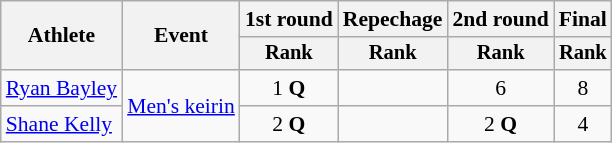<table class=wikitable style="font-size:90%">
<tr>
<th rowspan="2">Athlete</th>
<th rowspan="2">Event</th>
<th>1st round</th>
<th>Repechage</th>
<th>2nd round</th>
<th>Final</th>
</tr>
<tr style="font-size:95%">
<th>Rank</th>
<th>Rank</th>
<th>Rank</th>
<th>Rank</th>
</tr>
<tr align=center>
<td align=left><a href='#'>Ryan Bayley</a></td>
<td align=left rowspan=2><a href='#'>Men's keirin</a></td>
<td>1 <strong>Q</strong></td>
<td></td>
<td>6</td>
<td>8</td>
</tr>
<tr align=center>
<td align=left><a href='#'>Shane Kelly</a></td>
<td>2 <strong>Q</strong></td>
<td></td>
<td>2 <strong>Q</strong></td>
<td>4</td>
</tr>
</table>
